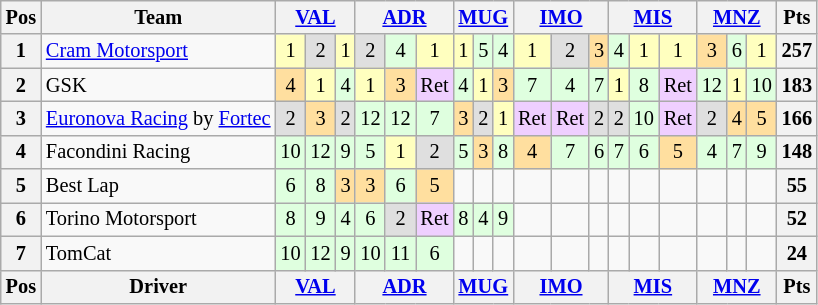<table class="wikitable" style="font-size: 85%; text-align:center">
<tr valign="top">
<th valign="middle">Pos</th>
<th valign="middle">Team</th>
<th colspan=3><a href='#'>VAL</a></th>
<th colspan=3><a href='#'>ADR</a></th>
<th colspan=3><a href='#'>MUG</a></th>
<th colspan=3><a href='#'>IMO</a></th>
<th colspan=3><a href='#'>MIS</a></th>
<th colspan=3><a href='#'>MNZ</a></th>
<th valign="middle">Pts</th>
</tr>
<tr>
<th>1</th>
<td align=left><a href='#'>Cram Motorsport</a></td>
<td style="background:#ffffbf;">1</td>
<td style="background:#dfdfdf;">2</td>
<td style="background:#ffffbf;">1</td>
<td style="background:#dfdfdf;">2</td>
<td style="background:#dfffdf;">4</td>
<td style="background:#ffffbf;">1</td>
<td style="background:#ffffbf;">1</td>
<td style="background:#dfffdf;">5</td>
<td style="background:#dfffdf;">4</td>
<td style="background:#ffffbf;">1</td>
<td style="background:#dfdfdf;">2</td>
<td style="background:#ffdf9f;">3</td>
<td style="background:#dfffdf;">4</td>
<td style="background:#ffffbf;">1</td>
<td style="background:#ffffbf;">1</td>
<td style="background:#ffdf9f;">3</td>
<td style="background:#dfffdf;">6</td>
<td style="background:#ffffbf;">1</td>
<th>257</th>
</tr>
<tr>
<th>2</th>
<td align=left>GSK</td>
<td style="background:#ffdf9f;">4</td>
<td style="background:#ffffbf;">1</td>
<td style="background:#dfffdf;">4</td>
<td style="background:#ffffbf;">1</td>
<td style="background:#ffdf9f;">3</td>
<td style="background:#efcfff;">Ret</td>
<td style="background:#dfffdf;">4</td>
<td style="background:#ffffbf;">1</td>
<td style="background:#ffdf9f;">3</td>
<td style="background:#dfffdf;">7</td>
<td style="background:#dfffdf;">4</td>
<td style="background:#dfffdf;">7</td>
<td style="background:#ffffbf;">1</td>
<td style="background:#dfffdf;">8</td>
<td style="background:#efcfff;">Ret</td>
<td style="background:#dfffdf;">12</td>
<td style="background:#ffffbf;">1</td>
<td style="background:#dfffdf;">10</td>
<th>183</th>
</tr>
<tr>
<th>3</th>
<td align=left nowrap><a href='#'>Euronova Racing</a> by <a href='#'>Fortec</a></td>
<td style="background:#dfdfdf;">2</td>
<td style="background:#ffdf9f;">3</td>
<td style="background:#dfdfdf;">2</td>
<td style="background:#dfffdf;">12</td>
<td style="background:#dfffdf;">12</td>
<td style="background:#dfffdf;">7</td>
<td style="background:#ffdf9f;">3</td>
<td style="background:#dfdfdf;">2</td>
<td style="background:#ffffbf;">1</td>
<td style="background:#efcfff;">Ret</td>
<td style="background:#efcfff;">Ret</td>
<td style="background:#dfdfdf;">2</td>
<td style="background:#dfdfdf;">2</td>
<td style="background:#dfffdf;">10</td>
<td style="background:#efcfff;">Ret</td>
<td style="background:#dfdfdf;">2</td>
<td style="background:#ffdf9f;">4</td>
<td style="background:#ffdf9f;">5</td>
<th>166</th>
</tr>
<tr>
<th>4</th>
<td align=left>Facondini Racing</td>
<td style="background:#dfffdf;">10</td>
<td style="background:#dfffdf;">12</td>
<td style="background:#dfffdf;">9</td>
<td style="background:#dfffdf;">5</td>
<td style="background:#ffffbf;">1</td>
<td style="background:#dfdfdf;">2</td>
<td style="background:#dfffdf;">5</td>
<td style="background:#ffdf9f;">3</td>
<td style="background:#dfffdf;">8</td>
<td style="background:#ffdf9f;">4</td>
<td style="background:#dfffdf;">7</td>
<td style="background:#dfffdf;">6</td>
<td style="background:#dfffdf;">7</td>
<td style="background:#dfffdf;">6</td>
<td style="background:#ffdf9f;">5</td>
<td style="background:#dfffdf;">4</td>
<td style="background:#dfffdf;">7</td>
<td style="background:#dfffdf;">9</td>
<th>148</th>
</tr>
<tr>
<th>5</th>
<td align=left>Best Lap</td>
<td style="background:#dfffdf;">6</td>
<td style="background:#dfffdf;">8</td>
<td style="background:#ffdf9f;">3</td>
<td style="background:#ffdf9f;">3</td>
<td style="background:#dfffdf;">6</td>
<td style="background:#ffdf9f;">5</td>
<td></td>
<td></td>
<td></td>
<td></td>
<td></td>
<td></td>
<td></td>
<td></td>
<td></td>
<td></td>
<td></td>
<td></td>
<th>55</th>
</tr>
<tr>
<th>6</th>
<td align=left>Torino Motorsport</td>
<td style="background:#dfffdf;">8</td>
<td style="background:#dfffdf;">9</td>
<td style="background:#dfffdf;">4</td>
<td style="background:#dfffdf;">6</td>
<td style="background:#dfdfdf;">2</td>
<td style="background:#efcfff;">Ret</td>
<td style="background:#dfffdf;">8</td>
<td style="background:#dfffdf;">4</td>
<td style="background:#dfffdf;">9</td>
<td></td>
<td></td>
<td></td>
<td></td>
<td></td>
<td></td>
<td></td>
<td></td>
<td></td>
<th>52</th>
</tr>
<tr>
<th>7</th>
<td align=left>TomCat</td>
<td style="background:#dfffdf;">10</td>
<td style="background:#dfffdf;">12</td>
<td style="background:#dfffdf;">9</td>
<td style="background:#dfffdf;">10</td>
<td style="background:#dfffdf;">11</td>
<td style="background:#dfffdf;">6</td>
<td></td>
<td></td>
<td></td>
<td></td>
<td></td>
<td></td>
<td></td>
<td></td>
<td></td>
<td></td>
<td></td>
<td></td>
<th>24</th>
</tr>
<tr valign="top">
<th valign="middle">Pos</th>
<th valign="middle">Driver</th>
<th colspan=3><a href='#'>VAL</a></th>
<th colspan=3><a href='#'>ADR</a></th>
<th colspan=3><a href='#'>MUG</a></th>
<th colspan=3><a href='#'>IMO</a></th>
<th colspan=3><a href='#'>MIS</a></th>
<th colspan=3><a href='#'>MNZ</a></th>
<th valign="middle">Pts</th>
</tr>
</table>
